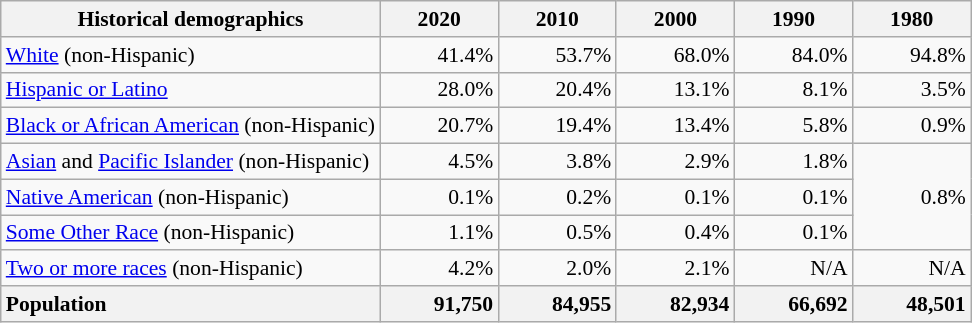<table class="wikitable  sortable collapsible mw-collapsed" style="font-size: 90%; text-align: right;">
<tr>
<th>Historical demographics</th>
<th style="width: 5em;">2020</th>
<th style="width: 5em;">2010</th>
<th style="width: 5em;">2000</th>
<th style="width: 5em;">1990</th>
<th style="width: 5em;">1980</th>
</tr>
<tr>
<td style="text-align:left"><a href='#'>White</a> (non-Hispanic)</td>
<td>41.4%</td>
<td>53.7%</td>
<td>68.0%</td>
<td>84.0%</td>
<td>94.8%</td>
</tr>
<tr>
<td style="text-align:left"><a href='#'>Hispanic or Latino</a></td>
<td>28.0%</td>
<td>20.4%</td>
<td>13.1%</td>
<td>8.1%</td>
<td>3.5%</td>
</tr>
<tr>
<td style="text-align:left"><a href='#'>Black or African American</a> (non-Hispanic)</td>
<td>20.7%</td>
<td>19.4%</td>
<td>13.4%</td>
<td>5.8%</td>
<td>0.9%</td>
</tr>
<tr>
<td style="text-align:left"><a href='#'>Asian</a> and <a href='#'>Pacific Islander</a> (non-Hispanic)</td>
<td>4.5%</td>
<td>3.8%</td>
<td>2.9%</td>
<td>1.8%</td>
<td rowspan="3">0.8%</td>
</tr>
<tr>
<td style="text-align:left"><a href='#'>Native American</a> (non-Hispanic)</td>
<td>0.1%</td>
<td>0.2%</td>
<td>0.1%</td>
<td>0.1%</td>
</tr>
<tr>
<td style="text-align:left"><a href='#'>Some Other Race</a> (non-Hispanic)</td>
<td>1.1%</td>
<td>0.5%</td>
<td>0.4%</td>
<td>0.1%</td>
</tr>
<tr>
<td style="text-align:left"><a href='#'>Two or more races</a> (non-Hispanic)</td>
<td>4.2%</td>
<td>2.0%</td>
<td>2.1%</td>
<td>N/A</td>
<td>N/A</td>
</tr>
<tr>
<th style="text-align:left">Population</th>
<th style="text-align:right">91,750</th>
<th style="text-align:right">84,955</th>
<th style="text-align:right">82,934</th>
<th style="text-align:right">66,692</th>
<th style="text-align:right">48,501</th>
</tr>
</table>
